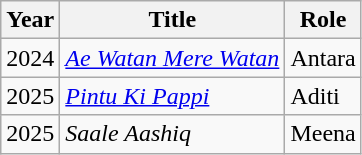<table class="wikitable sortable">
<tr>
<th>Year</th>
<th>Title</th>
<th>Role</th>
</tr>
<tr>
<td>2024</td>
<td><em><a href='#'>Ae Watan Mere Watan</a></em></td>
<td>Antara</td>
</tr>
<tr>
<td>2025</td>
<td><em><a href='#'>Pintu Ki Pappi</a></em></td>
<td>Aditi</td>
</tr>
<tr>
<td>2025</td>
<td><em>Saale Aashiq</em></td>
<td>Meena</td>
</tr>
</table>
